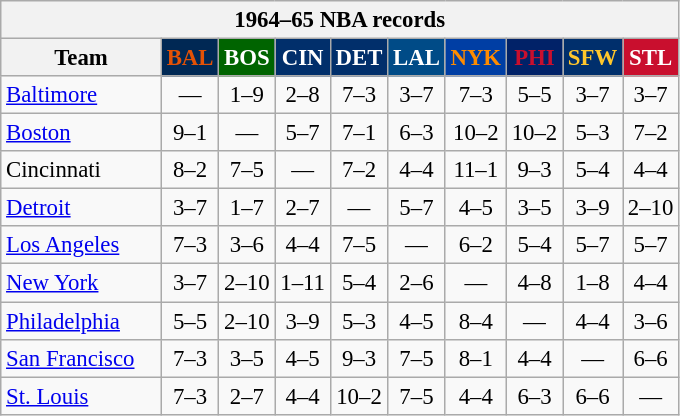<table class="wikitable" style="font-size:95%; text-align:center;">
<tr>
<th colspan=10>1964–65 NBA records</th>
</tr>
<tr>
<th width=100>Team</th>
<th style="background:#002854;color:#E45206;width=35">BAL</th>
<th style="background:#006400;color:#FFFFFF;width=35">BOS</th>
<th style="background:#012F6B;color:#FFFFFF;width=35">CIN</th>
<th style="background:#012F6B;color:#FFFFFF;width=35">DET</th>
<th style="background:#004B87;color:#FFFFFF;width=35">LAL</th>
<th style="background:#003EA4;color:#FF8C00;width=35">NYK</th>
<th style="background:#012268;color:#C90F2E;width=35">PHI</th>
<th style="background:#002F6C;color:#FFC72C;width=35">SFW</th>
<th style="background:#C90F2E;color:#FFFFFF;width=35">STL</th>
</tr>
<tr>
<td style="text-align:left;"><a href='#'>Baltimore</a></td>
<td>—</td>
<td>1–9</td>
<td>2–8</td>
<td>7–3</td>
<td>3–7</td>
<td>7–3</td>
<td>5–5</td>
<td>3–7</td>
<td>3–7</td>
</tr>
<tr>
<td style="text-align:left;"><a href='#'>Boston</a></td>
<td>9–1</td>
<td>—</td>
<td>5–7</td>
<td>7–1</td>
<td>6–3</td>
<td>10–2</td>
<td>10–2</td>
<td>5–3</td>
<td>7–2</td>
</tr>
<tr>
<td style="text-align:left;">Cincinnati</td>
<td>8–2</td>
<td>7–5</td>
<td>—</td>
<td>7–2</td>
<td>4–4</td>
<td>11–1</td>
<td>9–3</td>
<td>5–4</td>
<td>4–4</td>
</tr>
<tr>
<td style="text-align:left;"><a href='#'>Detroit</a></td>
<td>3–7</td>
<td>1–7</td>
<td>2–7</td>
<td>—</td>
<td>5–7</td>
<td>4–5</td>
<td>3–5</td>
<td>3–9</td>
<td>2–10</td>
</tr>
<tr>
<td style="text-align:left;"><a href='#'>Los Angeles</a></td>
<td>7–3</td>
<td>3–6</td>
<td>4–4</td>
<td>7–5</td>
<td>—</td>
<td>6–2</td>
<td>5–4</td>
<td>5–7</td>
<td>5–7</td>
</tr>
<tr>
<td style="text-align:left;"><a href='#'>New York</a></td>
<td>3–7</td>
<td>2–10</td>
<td>1–11</td>
<td>5–4</td>
<td>2–6</td>
<td>—</td>
<td>4–8</td>
<td>1–8</td>
<td>4–4</td>
</tr>
<tr>
<td style="text-align:left;"><a href='#'>Philadelphia</a></td>
<td>5–5</td>
<td>2–10</td>
<td>3–9</td>
<td>5–3</td>
<td>4–5</td>
<td>8–4</td>
<td>—</td>
<td>4–4</td>
<td>3–6</td>
</tr>
<tr>
<td style="text-align:left;"><a href='#'>San Francisco</a></td>
<td>7–3</td>
<td>3–5</td>
<td>4–5</td>
<td>9–3</td>
<td>7–5</td>
<td>8–1</td>
<td>4–4</td>
<td>—</td>
<td>6–6</td>
</tr>
<tr>
<td style="text-align:left;"><a href='#'>St. Louis</a></td>
<td>7–3</td>
<td>2–7</td>
<td>4–4</td>
<td>10–2</td>
<td>7–5</td>
<td>4–4</td>
<td>6–3</td>
<td>6–6</td>
<td>—</td>
</tr>
</table>
